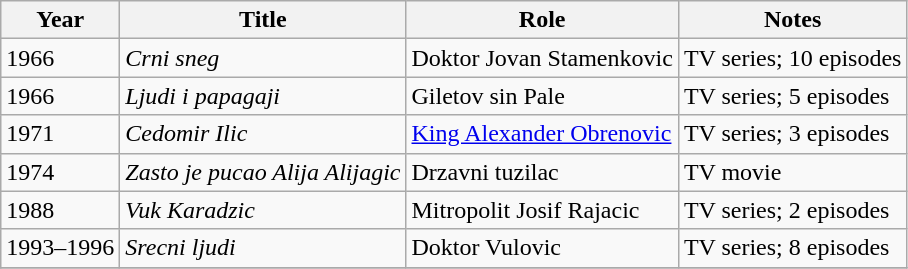<table class="wikitable sortable">
<tr>
<th>Year</th>
<th>Title</th>
<th>Role</th>
<th class="unsortable">Notes</th>
</tr>
<tr>
<td>1966</td>
<td><em>Crni sneg</em></td>
<td>Doktor Jovan Stamenkovic</td>
<td>TV series; 10 episodes</td>
</tr>
<tr>
<td>1966</td>
<td><em>Ljudi i papagaji</em></td>
<td>Giletov sin Pale</td>
<td>TV series; 5 episodes</td>
</tr>
<tr>
<td>1971</td>
<td><em>Cedomir Ilic</em></td>
<td><a href='#'>King Alexander Obrenovic</a></td>
<td>TV series; 3 episodes</td>
</tr>
<tr>
<td>1974</td>
<td><em>Zasto je pucao Alija Alijagic</em></td>
<td>Drzavni tuzilac</td>
<td>TV movie</td>
</tr>
<tr>
<td>1988</td>
<td><em>Vuk Karadzic</em></td>
<td>Mitropolit Josif Rajacic</td>
<td>TV series; 2 episodes</td>
</tr>
<tr>
<td>1993–1996</td>
<td><em>Srecni ljudi</em></td>
<td>Doktor Vulovic</td>
<td>TV series; 8 episodes</td>
</tr>
<tr>
</tr>
</table>
